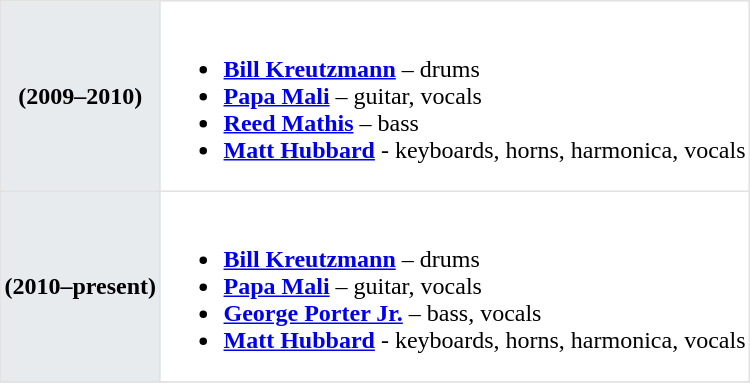<table class="toccolours" border=1 cellpadding=2 cellspacing=0 style="float: width: 375px; margin: 0 0 1em 1em; border-collapse: collapse; border: 1px solid #E2E2E2;">
<tr>
<th bgcolor="#E7EBEE">(2009–2010)</th>
<td><br><ul><li><strong><a href='#'>Bill Kreutzmann</a></strong> – drums</li><li><strong><a href='#'>Papa Mali</a></strong> – guitar, vocals</li><li><strong><a href='#'>Reed Mathis</a></strong> – bass</li><li><strong><a href='#'>Matt Hubbard</a></strong> - keyboards, horns, harmonica, vocals</li></ul></td>
</tr>
<tr>
<th bgcolor="#E7EBEE">(2010–present)</th>
<td><br><ul><li><strong><a href='#'>Bill Kreutzmann</a></strong> – drums</li><li><strong><a href='#'>Papa Mali</a></strong> – guitar, vocals</li><li><strong><a href='#'>George Porter Jr.</a></strong> – bass, vocals</li><li><strong><a href='#'>Matt Hubbard</a></strong> - keyboards, horns, harmonica, vocals</li></ul></td>
</tr>
<tr>
</tr>
</table>
